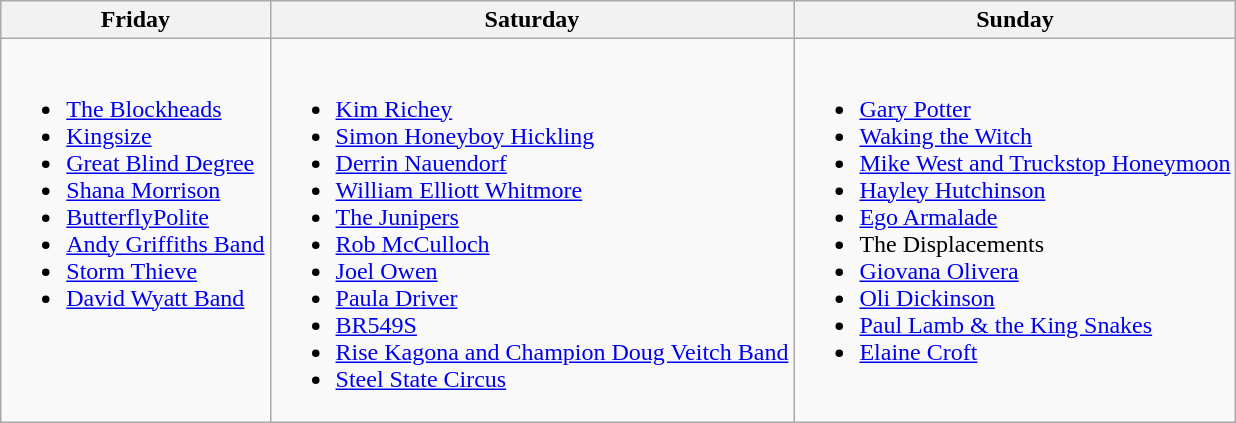<table class="wikitable">
<tr>
<th>Friday</th>
<th>Saturday</th>
<th>Sunday</th>
</tr>
<tr>
<td valign=top><br><ul><li><a href='#'>The Blockheads</a></li><li><a href='#'>Kingsize</a></li><li><a href='#'>Great Blind Degree</a></li><li><a href='#'>Shana Morrison</a></li><li><a href='#'>ButterflyPolite</a></li><li><a href='#'>Andy Griffiths Band</a></li><li><a href='#'>Storm Thieve</a></li><li><a href='#'>David Wyatt Band</a></li></ul></td>
<td valign=top><br><ul><li><a href='#'>Kim Richey</a></li><li><a href='#'>Simon Honeyboy Hickling</a></li><li><a href='#'>Derrin Nauendorf</a></li><li><a href='#'>William Elliott Whitmore</a></li><li><a href='#'>The Junipers</a></li><li><a href='#'>Rob McCulloch</a></li><li><a href='#'>Joel Owen</a></li><li><a href='#'>Paula Driver</a></li><li><a href='#'>BR549S</a></li><li><a href='#'>Rise Kagona and Champion Doug Veitch Band</a></li><li><a href='#'>Steel State Circus</a></li></ul></td>
<td valign=top><br><ul><li><a href='#'>Gary Potter</a></li><li><a href='#'>Waking the Witch</a></li><li><a href='#'>Mike West and Truckstop Honeymoon</a></li><li><a href='#'>Hayley Hutchinson</a></li><li><a href='#'>Ego Armalade</a></li><li>The Displacements</li><li><a href='#'>Giovana Olivera</a></li><li><a href='#'>Oli Dickinson</a></li><li><a href='#'>Paul Lamb & the King Snakes</a></li><li><a href='#'>Elaine Croft</a></li></ul></td>
</tr>
</table>
